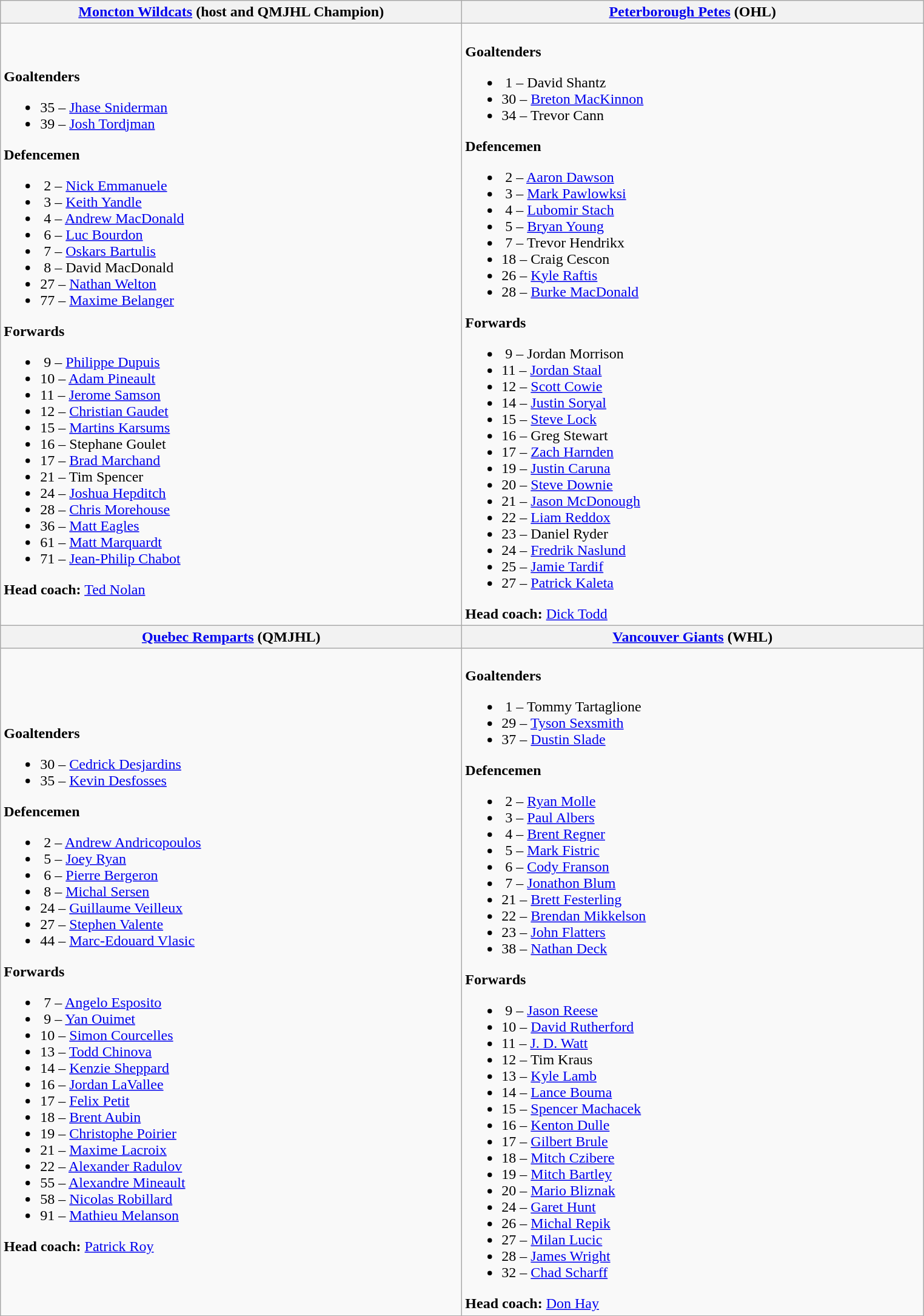<table class="wikitable">
<tr>
<th width="500"><a href='#'>Moncton Wildcats</a> (host and QMJHL Champion)</th>
<th width="500"><a href='#'>Peterborough Petes</a> (OHL)</th>
</tr>
<tr>
<td align=left><br><strong>Goaltenders</strong><ul><li>35 – <a href='#'>Jhase Sniderman</a></li><li>39 – <a href='#'>Josh Tordjman</a></li></ul><strong>Defencemen</strong><ul><li> 2 – <a href='#'>Nick Emmanuele</a></li><li> 3 – <a href='#'>Keith Yandle</a></li><li> 4 – <a href='#'>Andrew MacDonald</a></li><li> 6 – <a href='#'>Luc Bourdon</a></li><li> 7 – <a href='#'>Oskars Bartulis</a></li><li> 8 – David MacDonald</li><li>27 – <a href='#'>Nathan Welton</a></li><li>77 – <a href='#'>Maxime Belanger</a></li></ul><strong>Forwards</strong><ul><li> 9 – <a href='#'>Philippe Dupuis</a></li><li>10 – <a href='#'>Adam Pineault</a></li><li>11 – <a href='#'>Jerome Samson</a></li><li>12 – <a href='#'>Christian Gaudet</a></li><li>15 – <a href='#'>Martins Karsums</a></li><li>16 – Stephane Goulet</li><li>17 – <a href='#'>Brad Marchand</a></li><li>21 – Tim Spencer</li><li>24 – <a href='#'>Joshua Hepditch</a></li><li>28 – <a href='#'>Chris Morehouse</a></li><li>36 – <a href='#'>Matt Eagles</a></li><li>61 – <a href='#'>Matt Marquardt</a></li><li>71 – <a href='#'>Jean-Philip Chabot</a></li></ul><strong>Head coach:</strong> <a href='#'>Ted Nolan</a></td>
<td align=left><br><strong>Goaltenders</strong><ul><li> 1 – David Shantz</li><li>30 – <a href='#'>Breton MacKinnon</a></li><li>34 – Trevor Cann</li></ul><strong>Defencemen</strong><ul><li> 2 – <a href='#'>Aaron Dawson</a></li><li> 3 – <a href='#'>Mark Pawlowksi</a></li><li> 4 – <a href='#'>Lubomir Stach</a></li><li> 5 – <a href='#'>Bryan Young</a></li><li> 7 – Trevor Hendrikx</li><li>18 – Craig Cescon</li><li>26 – <a href='#'>Kyle Raftis</a></li><li>28 – <a href='#'>Burke MacDonald</a></li></ul><strong>Forwards</strong><ul><li> 9 – Jordan Morrison</li><li>11 – <a href='#'>Jordan Staal</a></li><li>12 – <a href='#'>Scott Cowie</a></li><li>14 – <a href='#'>Justin Soryal</a></li><li>15 – <a href='#'>Steve Lock</a></li><li>16 – Greg Stewart</li><li>17 – <a href='#'>Zach Harnden</a></li><li>19 – <a href='#'>Justin Caruna</a></li><li>20 – <a href='#'>Steve Downie</a></li><li>21 – <a href='#'>Jason McDonough</a></li><li>22 – <a href='#'>Liam Reddox</a></li><li>23 – Daniel Ryder</li><li>24 – <a href='#'>Fredrik Naslund</a></li><li>25 – <a href='#'>Jamie Tardif</a></li><li>27 – <a href='#'>Patrick Kaleta</a></li></ul><strong>Head coach:</strong> <a href='#'>Dick Todd</a></td>
</tr>
<tr>
<th width="500"><a href='#'>Quebec Remparts</a> (QMJHL)</th>
<th width="500"><a href='#'>Vancouver Giants</a> (WHL)</th>
</tr>
<tr>
<td align=left><br><strong>Goaltenders</strong><ul><li>30 – <a href='#'>Cedrick Desjardins</a></li><li>35 – <a href='#'>Kevin Desfosses</a></li></ul><strong>Defencemen</strong><ul><li> 2 – <a href='#'>Andrew Andricopoulos</a></li><li> 5 – <a href='#'>Joey Ryan</a></li><li> 6 – <a href='#'>Pierre Bergeron</a></li><li> 8 – <a href='#'>Michal Sersen</a></li><li>24 – <a href='#'>Guillaume Veilleux</a></li><li>27 – <a href='#'>Stephen Valente</a></li><li>44 – <a href='#'>Marc-Edouard Vlasic</a></li></ul><strong>Forwards</strong><ul><li> 7 – <a href='#'>Angelo Esposito</a></li><li> 9 – <a href='#'>Yan Ouimet</a></li><li>10 – <a href='#'>Simon Courcelles</a></li><li>13 – <a href='#'>Todd Chinova</a></li><li>14 – <a href='#'>Kenzie Sheppard</a></li><li>16 – <a href='#'>Jordan LaVallee</a></li><li>17 – <a href='#'>Felix Petit</a></li><li>18 – <a href='#'>Brent Aubin</a></li><li>19 – <a href='#'>Christophe Poirier</a></li><li>21 – <a href='#'>Maxime Lacroix</a></li><li>22 – <a href='#'>Alexander Radulov</a></li><li>55 – <a href='#'>Alexandre Mineault</a></li><li>58 – <a href='#'>Nicolas Robillard</a></li><li>91 – <a href='#'>Mathieu Melanson</a></li></ul><strong>Head coach:</strong> <a href='#'>Patrick Roy</a></td>
<td align=left><br><strong>Goaltenders</strong><ul><li> 1 – Tommy Tartaglione</li><li>29 – <a href='#'>Tyson Sexsmith</a></li><li>37 – <a href='#'>Dustin Slade</a></li></ul><strong>Defencemen</strong><ul><li> 2 – <a href='#'>Ryan Molle</a></li><li> 3 – <a href='#'>Paul Albers</a></li><li> 4 – <a href='#'>Brent Regner</a></li><li> 5 – <a href='#'>Mark Fistric</a></li><li> 6 – <a href='#'>Cody Franson</a></li><li> 7 – <a href='#'>Jonathon Blum</a></li><li>21 – <a href='#'>Brett Festerling</a></li><li>22 – <a href='#'>Brendan Mikkelson</a></li><li>23 – <a href='#'>John Flatters</a></li><li>38 – <a href='#'>Nathan Deck</a></li></ul><strong>Forwards</strong><ul><li> 9 – <a href='#'>Jason Reese</a></li><li>10 – <a href='#'>David Rutherford</a></li><li>11 – <a href='#'>J. D. Watt</a></li><li>12 – Tim Kraus</li><li>13 – <a href='#'>Kyle Lamb</a></li><li>14 – <a href='#'>Lance Bouma</a></li><li>15 – <a href='#'>Spencer Machacek</a></li><li>16 – <a href='#'>Kenton Dulle</a></li><li>17 – <a href='#'>Gilbert Brule</a></li><li>18 – <a href='#'>Mitch Czibere</a></li><li>19 – <a href='#'>Mitch Bartley</a></li><li>20 – <a href='#'>Mario Bliznak</a></li><li>24 – <a href='#'>Garet Hunt</a></li><li>26 – <a href='#'>Michal Repik</a></li><li>27 – <a href='#'>Milan Lucic</a></li><li>28 – <a href='#'>James Wright</a></li><li>32 – <a href='#'>Chad Scharff</a></li></ul><strong>Head coach:</strong> <a href='#'>Don Hay</a></td>
</tr>
</table>
